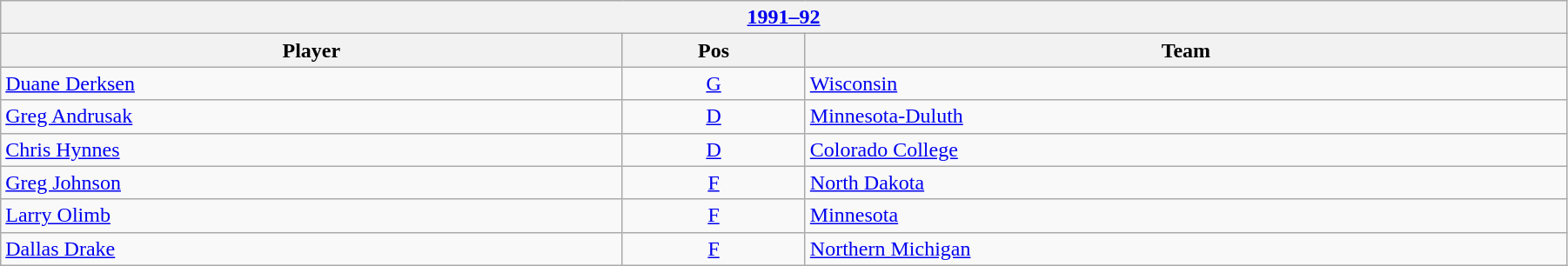<table class="wikitable" width=95%>
<tr>
<th colspan=3><a href='#'>1991–92</a></th>
</tr>
<tr>
<th>Player</th>
<th>Pos</th>
<th>Team</th>
</tr>
<tr>
<td><a href='#'>Duane Derksen</a></td>
<td align=center><a href='#'>G</a></td>
<td><a href='#'>Wisconsin</a></td>
</tr>
<tr>
<td><a href='#'>Greg Andrusak</a></td>
<td align=center><a href='#'>D</a></td>
<td><a href='#'>Minnesota-Duluth</a></td>
</tr>
<tr>
<td><a href='#'>Chris Hynnes</a></td>
<td align=center><a href='#'>D</a></td>
<td><a href='#'>Colorado College</a></td>
</tr>
<tr>
<td><a href='#'>Greg Johnson</a></td>
<td align=center><a href='#'>F</a></td>
<td><a href='#'>North Dakota</a></td>
</tr>
<tr>
<td><a href='#'>Larry Olimb</a></td>
<td align=center><a href='#'>F</a></td>
<td><a href='#'>Minnesota</a></td>
</tr>
<tr>
<td><a href='#'>Dallas Drake</a></td>
<td align=center><a href='#'>F</a></td>
<td><a href='#'>Northern Michigan</a></td>
</tr>
</table>
